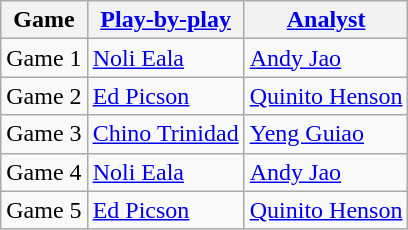<table class=wikitable>
<tr>
<th>Game</th>
<th><a href='#'>Play-by-play</a></th>
<th><a href='#'>Analyst</a></th>
</tr>
<tr>
<td>Game 1</td>
<td><a href='#'>Noli Eala</a></td>
<td><a href='#'>Andy Jao</a></td>
</tr>
<tr>
<td>Game 2</td>
<td><a href='#'>Ed Picson</a></td>
<td><a href='#'>Quinito Henson</a></td>
</tr>
<tr>
<td>Game 3</td>
<td><a href='#'>Chino Trinidad</a></td>
<td><a href='#'>Yeng Guiao</a></td>
</tr>
<tr>
<td>Game 4</td>
<td><a href='#'>Noli Eala</a></td>
<td><a href='#'>Andy Jao</a></td>
</tr>
<tr>
<td>Game 5</td>
<td><a href='#'>Ed Picson</a></td>
<td><a href='#'>Quinito Henson</a></td>
</tr>
</table>
